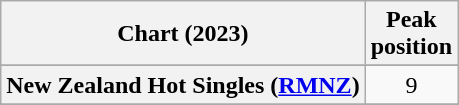<table class="wikitable sortable plainrowheaders" style="text-align:center">
<tr>
<th scope="col">Chart (2023)</th>
<th scope="col">Peak<br>position</th>
</tr>
<tr>
</tr>
<tr>
</tr>
<tr>
<th scope="row">New Zealand Hot Singles (<a href='#'>RMNZ</a>)</th>
<td>9</td>
</tr>
<tr>
</tr>
<tr>
</tr>
</table>
